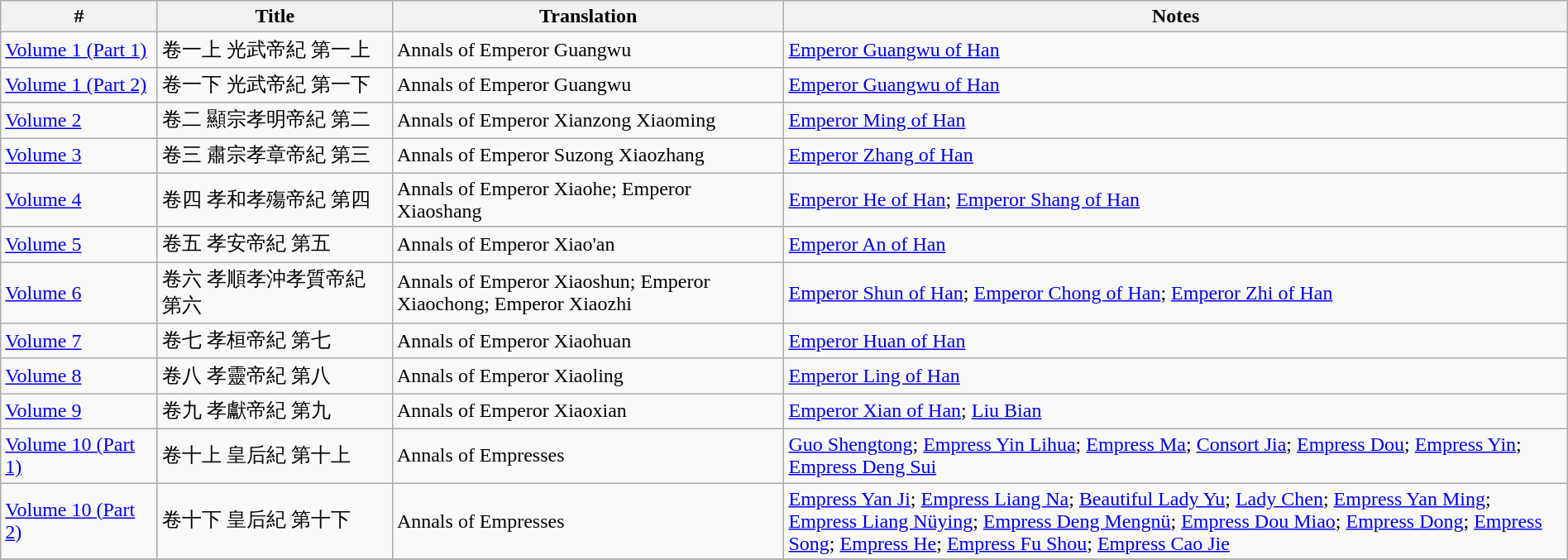<table class=wikitable width=100%>
<tr>
<th width=10%>#</th>
<th width=15%>Title</th>
<th width=25%>Translation</th>
<th width=50%>Notes</th>
</tr>
<tr>
<td><a href='#'>Volume 1 (Part 1)</a></td>
<td>卷一上 光武帝紀 第一上</td>
<td>Annals of Emperor Guangwu</td>
<td><a href='#'>Emperor Guangwu of Han</a></td>
</tr>
<tr>
<td><a href='#'>Volume 1 (Part 2)</a></td>
<td>卷一下 光武帝紀 第一下</td>
<td>Annals of Emperor Guangwu</td>
<td><a href='#'>Emperor Guangwu of Han</a></td>
</tr>
<tr>
<td><a href='#'>Volume 2</a></td>
<td>卷二 顯宗孝明帝紀 第二</td>
<td>Annals of Emperor Xianzong Xiaoming</td>
<td><a href='#'>Emperor Ming of Han</a></td>
</tr>
<tr>
<td><a href='#'>Volume 3</a></td>
<td>卷三 肅宗孝章帝紀 第三</td>
<td>Annals of Emperor Suzong Xiaozhang</td>
<td><a href='#'>Emperor Zhang of Han</a></td>
</tr>
<tr>
<td><a href='#'>Volume 4</a></td>
<td>卷四 孝和孝殤帝紀 第四</td>
<td>Annals of Emperor Xiaohe; Emperor Xiaoshang</td>
<td><a href='#'>Emperor He of Han</a>; <a href='#'>Emperor Shang of Han</a></td>
</tr>
<tr>
<td><a href='#'>Volume 5</a></td>
<td>卷五 孝安帝紀 第五</td>
<td>Annals of Emperor Xiao'an</td>
<td><a href='#'>Emperor An of Han</a></td>
</tr>
<tr>
<td><a href='#'>Volume 6</a></td>
<td>卷六 孝順孝沖孝質帝紀 第六</td>
<td>Annals of Emperor Xiaoshun; Emperor Xiaochong; Emperor Xiaozhi</td>
<td><a href='#'>Emperor Shun of Han</a>; <a href='#'>Emperor Chong of Han</a>; <a href='#'>Emperor Zhi of Han</a></td>
</tr>
<tr>
<td><a href='#'>Volume 7</a></td>
<td>卷七 孝桓帝紀 第七</td>
<td>Annals of Emperor Xiaohuan</td>
<td><a href='#'>Emperor Huan of Han</a></td>
</tr>
<tr>
<td><a href='#'>Volume 8</a></td>
<td>卷八 孝靈帝紀 第八</td>
<td>Annals of Emperor Xiaoling</td>
<td><a href='#'>Emperor Ling of Han</a></td>
</tr>
<tr>
<td><a href='#'>Volume 9</a></td>
<td>卷九 孝獻帝紀 第九</td>
<td>Annals of Emperor Xiaoxian</td>
<td><a href='#'>Emperor Xian of Han</a>; <a href='#'>Liu Bian</a></td>
</tr>
<tr>
<td><a href='#'>Volume 10 (Part 1)</a></td>
<td>卷十上 皇后紀 第十上</td>
<td>Annals of Empresses</td>
<td><a href='#'>Guo Shengtong</a>; <a href='#'>Empress Yin Lihua</a>; <a href='#'>Empress Ma</a>; <a href='#'>Consort Jia</a>; <a href='#'>Empress Dou</a>; <a href='#'>Empress Yin</a>; <a href='#'>Empress Deng Sui</a></td>
</tr>
<tr>
<td><a href='#'>Volume 10 (Part 2)</a></td>
<td>卷十下 皇后紀 第十下</td>
<td>Annals of Empresses</td>
<td><a href='#'>Empress Yan Ji</a>; <a href='#'>Empress Liang Na</a>; <a href='#'>Beautiful Lady Yu</a>; <a href='#'>Lady Chen</a>; <a href='#'>Empress Yan Ming</a>; <a href='#'>Empress Liang Nüying</a>; <a href='#'>Empress Deng Mengnü</a>; <a href='#'>Empress Dou Miao</a>; <a href='#'>Empress Dong</a>; <a href='#'>Empress Song</a>; <a href='#'>Empress He</a>; <a href='#'>Empress Fu Shou</a>; <a href='#'>Empress Cao Jie</a></td>
</tr>
<tr>
</tr>
</table>
